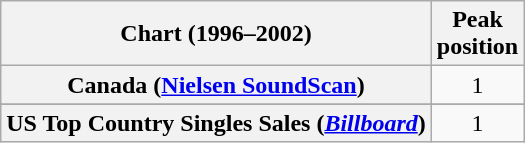<table class="wikitable sortable plainrowheaders">
<tr>
<th>Chart (1996–2002)</th>
<th>Peak<br>position</th>
</tr>
<tr>
<th scope="row">Canada (<a href='#'>Nielsen SoundScan</a>)</th>
<td align="center">1</td>
</tr>
<tr>
</tr>
<tr>
</tr>
<tr>
</tr>
<tr>
<th scope="row" rowheader=true">US Top Country Singles Sales (<em><a href='#'>Billboard</a></em>)<br></th>
<td align="center">1</td>
</tr>
</table>
